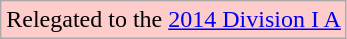<table class="wikitable">
<tr>
<td bgcolor=#ffcccc>Relegated to the <a href='#'>2014 Division I A</a></td>
</tr>
</table>
